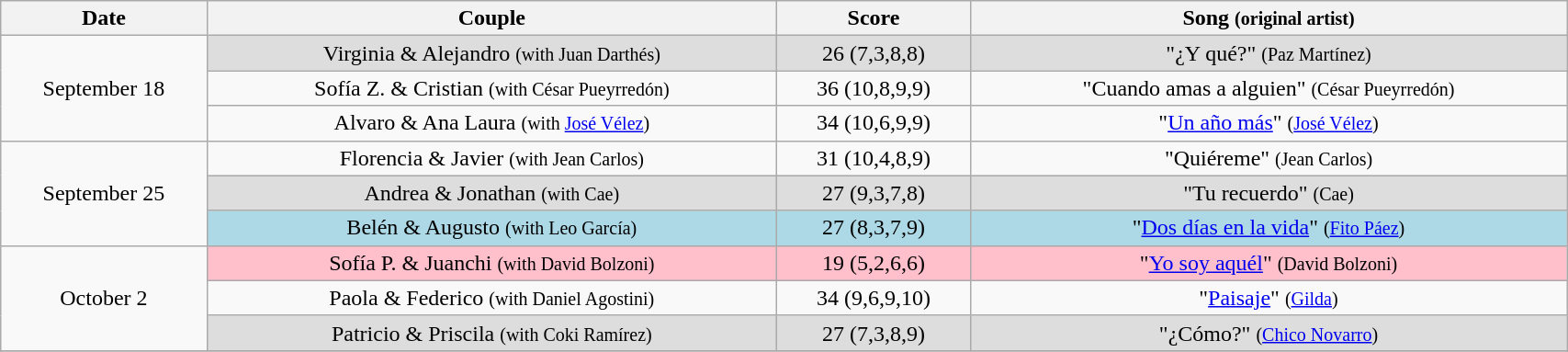<table class="wikitable" style="text-align:center;width:90%;">
<tr>
<th>Date</th>
<th>Couple</th>
<th>Score</th>
<th>Song <small>(original artist)</small></th>
</tr>
<tr>
<td rowspan="3">September 18</td>
<td style="background:#ddd;">Virginia & Alejandro <small>(with Juan Darthés)</small></td>
<td style="background:#ddd;">26 (7,3,8,8)</td>
<td style="background:#ddd;">"¿Y qué?" <small>(Paz Martínez)</small></td>
</tr>
<tr>
<td>Sofía Z. & Cristian <small>(with César Pueyrredón)</small></td>
<td>36 (10,8,9,9)</td>
<td>"Cuando amas a alguien" <small>(César Pueyrredón)</small></td>
</tr>
<tr>
<td>Alvaro & Ana Laura <small>(with <a href='#'>José Vélez</a>)</small></td>
<td>34 (10,6,9,9)</td>
<td>"<a href='#'>Un año más</a>" <small>(<a href='#'>José Vélez</a>)</small></td>
</tr>
<tr>
<td rowspan="3">September 25</td>
<td>Florencia & Javier <small>(with Jean Carlos)</small></td>
<td>31 (10,4,8,9)</td>
<td>"Quiéreme" <small>(Jean Carlos)</small></td>
</tr>
<tr>
<td style="background:#ddd;">Andrea & Jonathan <small>(with Cae)</small></td>
<td style="background:#ddd;">27 (9,3,7,8)</td>
<td style="background:#ddd;">"Tu recuerdo" <small>(Cae)</small></td>
</tr>
<tr>
<td style="background:lightblue;">Belén & Augusto <small>(with Leo García)</small></td>
<td style="background:lightblue;">27 (8,3,7,9)</td>
<td style="background:lightblue;">"<a href='#'>Dos días en la vida</a>" <small>(<a href='#'>Fito Páez</a>)</small></td>
</tr>
<tr>
<td rowspan="3">October 2</td>
<td style="background:pink;">Sofía P. & Juanchi <small>(with David Bolzoni)</small></td>
<td style="background:pink;">19 (5,2,6,6)</td>
<td style="background:pink;">"<a href='#'>Yo soy aquél</a>" <small>(David Bolzoni)</small></td>
</tr>
<tr>
<td>Paola & Federico <small>(with Daniel Agostini)</small></td>
<td>34 (9,6,9,10)</td>
<td>"<a href='#'>Paisaje</a>" <small>(<a href='#'>Gilda</a>)</small></td>
</tr>
<tr>
<td style="background:#ddd;">Patricio & Priscila <small>(with Coki Ramírez)</small></td>
<td style="background:#ddd;">27 (7,3,8,9)</td>
<td style="background:#ddd;">"¿Cómo?" <small>(<a href='#'>Chico Novarro</a>)</small></td>
</tr>
<tr>
</tr>
</table>
